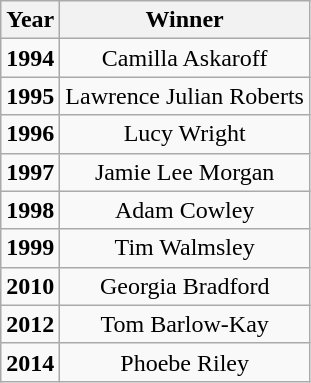<table class="wikitable" style="text-align:center;">
<tr>
<th>Year</th>
<th>Winner</th>
</tr>
<tr>
<td><strong>1994</strong></td>
<td>Camilla Askaroff</td>
</tr>
<tr>
<td><strong>1995</strong></td>
<td>Lawrence Julian Roberts</td>
</tr>
<tr>
<td><strong>1996</strong></td>
<td>Lucy Wright</td>
</tr>
<tr>
<td><strong>1997</strong></td>
<td>Jamie Lee Morgan</td>
</tr>
<tr>
<td><strong>1998</strong></td>
<td>Adam Cowley</td>
</tr>
<tr>
<td><strong>1999</strong></td>
<td>Tim Walmsley</td>
</tr>
<tr>
<td><strong>2010</strong></td>
<td>Georgia Bradford</td>
</tr>
<tr>
<td><strong>2012</strong></td>
<td>Tom Barlow-Kay</td>
</tr>
<tr>
<td><strong>2014</strong></td>
<td>Phoebe Riley</td>
</tr>
</table>
